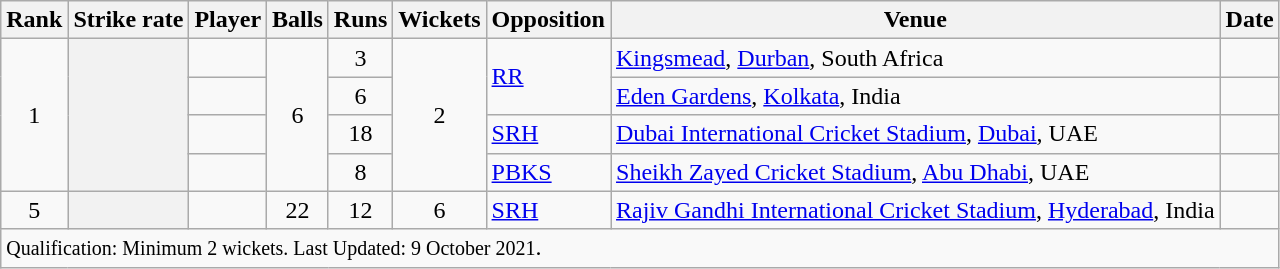<table class="wikitable">
<tr>
<th>Rank</th>
<th>Strike rate</th>
<th>Player</th>
<th>Balls</th>
<th>Runs</th>
<th>Wickets</th>
<th>Opposition</th>
<th>Venue</th>
<th>Date</th>
</tr>
<tr>
<td align=center rowspan=4>1</td>
<th scope=row style=text-align:center; rowspan=4></th>
<td></td>
<td align=center rowspan=4>6</td>
<td align=center>3</td>
<td align=center rowspan=4>2</td>
<td rowspan=2><a href='#'>RR</a></td>
<td><a href='#'>Kingsmead</a>, <a href='#'>Durban</a>, South Africa</td>
<td></td>
</tr>
<tr>
<td></td>
<td align=center>6</td>
<td><a href='#'>Eden Gardens</a>, <a href='#'>Kolkata</a>, India</td>
<td></td>
</tr>
<tr>
<td></td>
<td align=center>18</td>
<td><a href='#'>SRH</a></td>
<td><a href='#'>Dubai International Cricket Stadium</a>, <a href='#'>Dubai</a>, UAE</td>
<td></td>
</tr>
<tr>
<td></td>
<td align=center>8</td>
<td><a href='#'>PBKS</a></td>
<td><a href='#'>Sheikh Zayed Cricket Stadium</a>, <a href='#'>Abu Dhabi</a>, UAE</td>
<td></td>
</tr>
<tr>
<td align=center>5</td>
<th scope=row style=text-align:center;></th>
<td></td>
<td align=center>22</td>
<td align=center>12</td>
<td align=center>6</td>
<td><a href='#'>SRH</a></td>
<td><a href='#'>Rajiv Gandhi International Cricket Stadium</a>, <a href='#'>Hyderabad</a>, India</td>
<td></td>
</tr>
<tr class=sortbottom>
<td colspan=9><small>Qualification: Minimum 2 wickets. Last Updated: 9 October 2021</small>.</td>
</tr>
</table>
